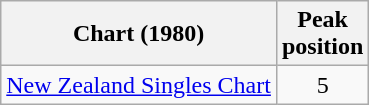<table class="wikitable">
<tr>
<th>Chart (1980)</th>
<th>Peak<br>position</th>
</tr>
<tr>
<td><a href='#'>New Zealand Singles Chart</a></td>
<td style="text-align:center;">5</td>
</tr>
</table>
